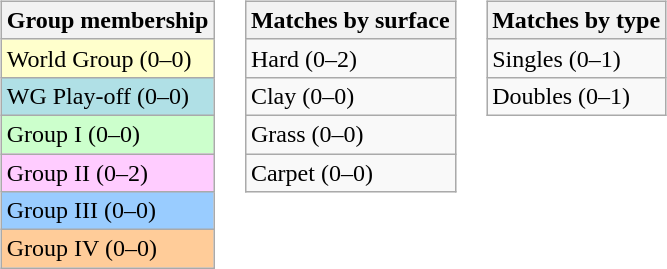<table>
<tr valign=top>
<td><br><table class=wikitable>
<tr>
<th>Group membership</th>
</tr>
<tr style="background:#ffc;">
<td>World Group (0–0)</td>
</tr>
<tr style="background:#B0E0E6;">
<td>WG Play-off (0–0)</td>
</tr>
<tr style="background:#cfc;">
<td>Group I (0–0)</td>
</tr>
<tr style="background:#fcf;">
<td>Group II (0–2)</td>
</tr>
<tr style="background:#9cf;">
<td>Group III (0–0)</td>
</tr>
<tr style="background:#fc9;">
<td>Group IV (0–0)</td>
</tr>
</table>
</td>
<td><br><table class=wikitable>
<tr>
<th>Matches by surface</th>
</tr>
<tr>
<td>Hard (0–2)</td>
</tr>
<tr>
<td>Clay (0–0)</td>
</tr>
<tr>
<td>Grass (0–0)</td>
</tr>
<tr>
<td>Carpet (0–0)</td>
</tr>
</table>
</td>
<td><br><table class=wikitable>
<tr>
<th>Matches by type</th>
</tr>
<tr>
<td>Singles (0–1)</td>
</tr>
<tr>
<td>Doubles (0–1)</td>
</tr>
</table>
</td>
</tr>
</table>
